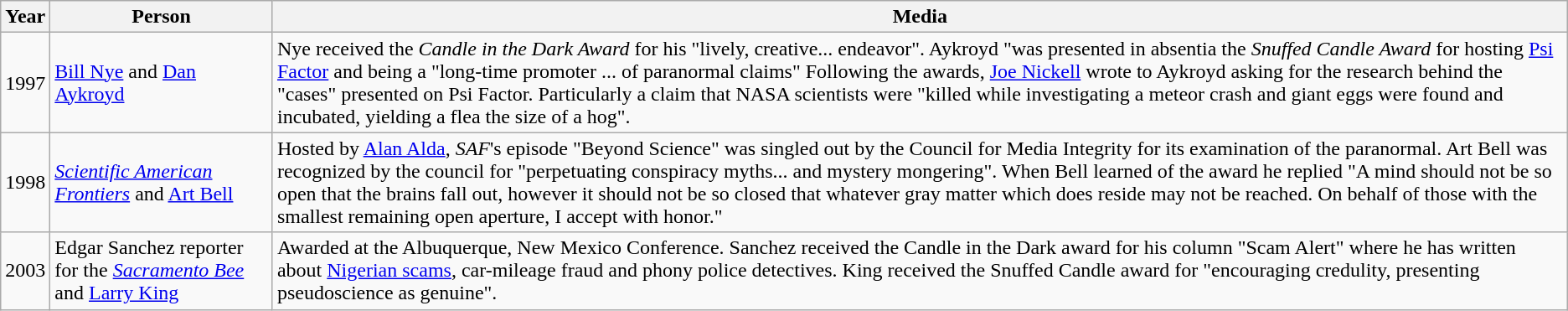<table class="wikitable sortable">
<tr>
<th>Year</th>
<th>Person</th>
<th>Media</th>
</tr>
<tr>
<td rowspan=1>1997</td>
<td><a href='#'>Bill Nye</a> and <a href='#'>Dan Aykroyd</a></td>
<td>Nye received the <em>Candle in the Dark Award</em> for his "lively, creative... endeavor". Aykroyd "was presented in absentia the <em>Snuffed Candle Award</em> for hosting <a href='#'>Psi Factor</a> and being a "long-time promoter ... of paranormal claims" Following the awards, <a href='#'>Joe Nickell</a> wrote to Aykroyd asking for the research behind the "cases" presented on Psi Factor. Particularly a claim that NASA scientists were "killed while investigating a meteor crash and giant eggs were found and incubated, yielding a flea the size of a hog".</td>
</tr>
<tr>
<td rowspan=1>1998</td>
<td><em><a href='#'>Scientific American Frontiers</a></em> and <a href='#'>Art Bell</a></td>
<td>Hosted by <a href='#'>Alan Alda</a>, <em>SAF</em>'s episode "Beyond Science" was singled out by the Council for Media Integrity for its examination of the paranormal. Art Bell was recognized by the council for "perpetuating conspiracy myths... and mystery mongering". When Bell learned of the award he replied "A mind should not be so open that the brains fall out, however it should not be so closed that whatever gray matter which does reside may not be reached. On behalf of those with the smallest remaining open aperture, I accept with honor."</td>
</tr>
<tr>
<td rowspan=1>2003</td>
<td>Edgar Sanchez reporter for the <em><a href='#'>Sacramento Bee</a></em> and <a href='#'>Larry King</a></td>
<td>Awarded at the Albuquerque, New Mexico Conference. Sanchez received the Candle in the Dark award for his column "Scam Alert" where he has written about <a href='#'>Nigerian scams</a>, car-mileage fraud and phony police detectives. King received the Snuffed Candle award for "encouraging credulity, presenting pseudoscience as genuine".</td>
</tr>
</table>
